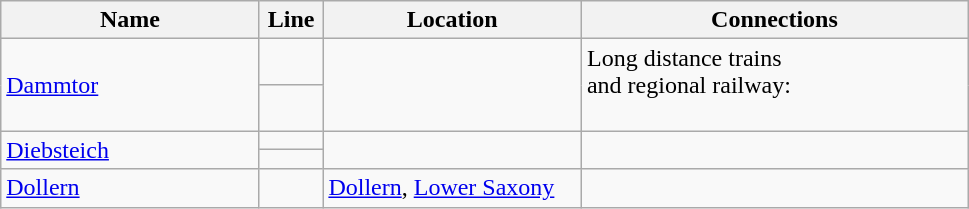<table class="wikitable">
<tr>
<th width="165px">Name</th>
<th width="35px">Line</th>
<th width="165px">Location</th>
<th width="250px">Connections</th>
</tr>
<tr>
<td rowspan="2"><a href='#'>Dammtor</a></td>
<td></td>
<td rowspan="2"></td>
<td rowspan="2">Long distance trains<br>and regional railway:<br>   <br></td>
</tr>
<tr>
<td></td>
</tr>
<tr>
<td rowspan="2"><a href='#'>Diebsteich</a></td>
<td></td>
<td rowspan="2"></td>
<td rowspan="2"></td>
</tr>
<tr>
<td></td>
</tr>
<tr>
<td><a href='#'>Dollern</a></td>
<td></td>
<td><a href='#'>Dollern</a>, <a href='#'>Lower Saxony</a></td>
<td></td>
</tr>
</table>
